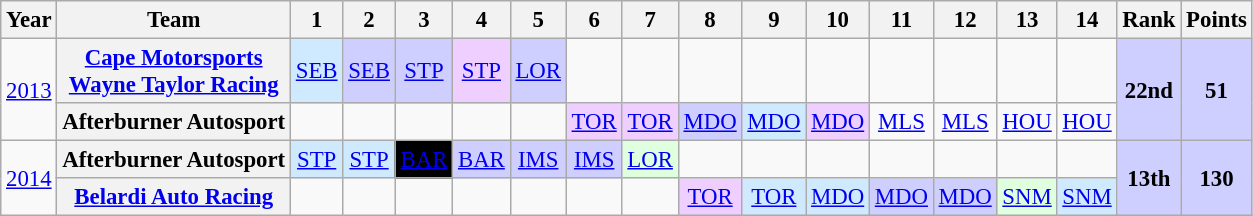<table class="wikitable" style="text-align:center; font-size:95%">
<tr>
<th>Year</th>
<th>Team</th>
<th>1</th>
<th>2</th>
<th>3</th>
<th>4</th>
<th>5</th>
<th>6</th>
<th>7</th>
<th>8</th>
<th>9</th>
<th>10</th>
<th>11</th>
<th>12</th>
<th>13</th>
<th>14</th>
<th>Rank</th>
<th>Points</th>
</tr>
<tr>
<td rowspan=2><a href='#'>2013</a></td>
<th><a href='#'>Cape Motorsports</a><br><a href='#'>Wayne Taylor Racing</a></th>
<td style="background:#CFEAFF;"><a href='#'>SEB</a><br></td>
<td style="background:#CFCFFF;"><a href='#'>SEB</a><br></td>
<td style="background:#CFCFFF;"><a href='#'>STP</a><br></td>
<td style="background:#EFCFFF;"><a href='#'>STP</a><br></td>
<td style="background:#CFCFFF;"><a href='#'>LOR</a><br></td>
<td></td>
<td></td>
<td></td>
<td></td>
<td></td>
<td></td>
<td></td>
<td></td>
<td></td>
<td rowspan=2 style="background:#CFCFFF;"><strong>22nd</strong></td>
<td rowspan=2 style="background:#CFCFFF;"><strong>51</strong></td>
</tr>
<tr>
<th>Afterburner Autosport</th>
<td></td>
<td></td>
<td></td>
<td></td>
<td></td>
<td style="background:#EFCFFF;"><a href='#'>TOR</a><br></td>
<td style="background:#EFCFFF;"><a href='#'>TOR</a><br></td>
<td style="background:#CFCFFF;"><a href='#'>MDO</a><br></td>
<td style="background:#CFEAFF;"><a href='#'>MDO</a><br></td>
<td style="background:#EFCFFF;"><a href='#'>MDO</a><br></td>
<td><a href='#'>MLS</a></td>
<td><a href='#'>MLS</a></td>
<td><a href='#'>HOU</a></td>
<td><a href='#'>HOU</a></td>
</tr>
<tr>
<td rowspan=2><a href='#'>2014</a></td>
<th>Afterburner Autosport</th>
<td style="background:#CFEAFF;"><a href='#'>STP</a><br></td>
<td style="background:#CFEAFF;"><a href='#'>STP</a><br></td>
<td style="background:#000000; color:white;"><a href='#'>BAR</a><br></td>
<td style="background:#CFCFFF;"><a href='#'>BAR</a><br></td>
<td style="background:#CFCFFF;"><a href='#'>IMS</a><br></td>
<td style="background:#CFCFFF;"><a href='#'>IMS</a><br></td>
<td style="background:#DFFFDF;"><a href='#'>LOR</a><br></td>
<td></td>
<td></td>
<td></td>
<td></td>
<td></td>
<td></td>
<td></td>
<td rowspan=2 style="background:#CFCFFF;"><strong>13th</strong></td>
<td rowspan=2 style="background:#CFCFFF;"><strong>130</strong></td>
</tr>
<tr>
<th><a href='#'>Belardi Auto Racing</a></th>
<td></td>
<td></td>
<td></td>
<td></td>
<td></td>
<td></td>
<td></td>
<td style="background:#EFCFFF;"><a href='#'>TOR</a><br></td>
<td style="background:#CFEAFF;"><a href='#'>TOR</a><br></td>
<td style="background:#CFEAFF;"><a href='#'>MDO</a><br></td>
<td style="background:#CFCFFF;"><a href='#'>MDO</a><br></td>
<td style="background:#CFCFFF;"><a href='#'>MDO</a><br></td>
<td style="background:#DFFFDF;"><a href='#'>SNM</a><br></td>
<td style="background:#CFEAFF;"><a href='#'>SNM</a><br></td>
</tr>
</table>
